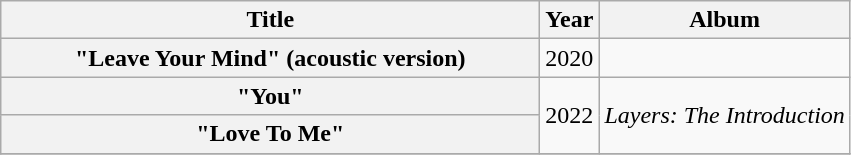<table class="wikitable plainrowheaders" style="text-align:center;">
<tr>
<th scope="col" style="width:22em;">Title</th>
<th scope="col" style="width:1em;">Year</th>
<th scope="col">Album</th>
</tr>
<tr>
<th scope="row">"Leave Your Mind" <span>(acoustic version)</span></th>
<td>2020</td>
<td></td>
</tr>
<tr>
<th scope="row">"You"</th>
<td rowspan="2">2022</td>
<td rowspan="2"><em>Layers: The Introduction</em></td>
</tr>
<tr>
<th scope="row">"Love To Me"</th>
</tr>
<tr>
</tr>
</table>
